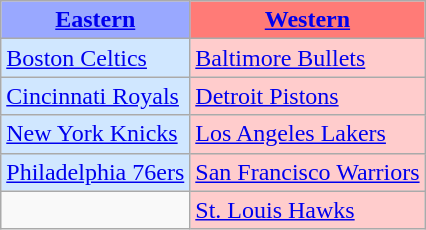<table class="wikitable">
<tr>
<th style="background-color: #99A8FF;"><a href='#'>Eastern</a></th>
<th style="background-color: #FF7B77;"><a href='#'>Western</a></th>
</tr>
<tr>
<td style="background-color: #D0E7FF;"><a href='#'>Boston Celtics</a></td>
<td style="background-color: #FFCCCC;"><a href='#'>Baltimore Bullets</a></td>
</tr>
<tr>
<td style="background-color: #D0E7FF;"><a href='#'>Cincinnati Royals</a></td>
<td style="background-color: #FFCCCC;"><a href='#'>Detroit Pistons</a></td>
</tr>
<tr>
<td style="background-color: #D0E7FF;"><a href='#'>New York Knicks</a></td>
<td style="background-color: #FFCCCC;"><a href='#'>Los Angeles Lakers</a></td>
</tr>
<tr>
<td style="background-color: #D0E7FF;"><a href='#'>Philadelphia 76ers</a></td>
<td style="background-color: #FFCCCC;"><a href='#'>San Francisco Warriors</a></td>
</tr>
<tr>
<td> </td>
<td style="background-color: #FFCCCC;"><a href='#'>St. Louis Hawks</a></td>
</tr>
</table>
